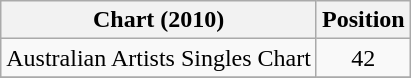<table class="wikitable">
<tr>
<th>Chart (2010)</th>
<th>Position</th>
</tr>
<tr>
<td>Australian Artists Singles Chart</td>
<td style="text-align:center;">42</td>
</tr>
<tr>
</tr>
</table>
